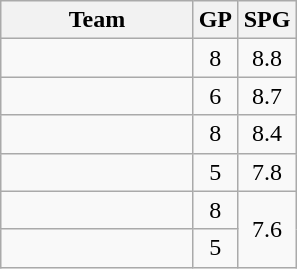<table class=wikitable>
<tr>
<th>Team</th>
<th width="15%">GP</th>
<th width="20%">SPG</th>
</tr>
<tr>
<td></td>
<td align=center>8</td>
<td align=center>8.8</td>
</tr>
<tr>
<td></td>
<td align=center>6</td>
<td align=center>8.7</td>
</tr>
<tr>
<td></td>
<td align=center>8</td>
<td align=center>8.4</td>
</tr>
<tr>
<td></td>
<td align=center>5</td>
<td align=center>7.8</td>
</tr>
<tr>
<td></td>
<td align=center>8</td>
<td align=center rowspan=2>7.6</td>
</tr>
<tr>
<td></td>
<td align=center>5</td>
</tr>
</table>
